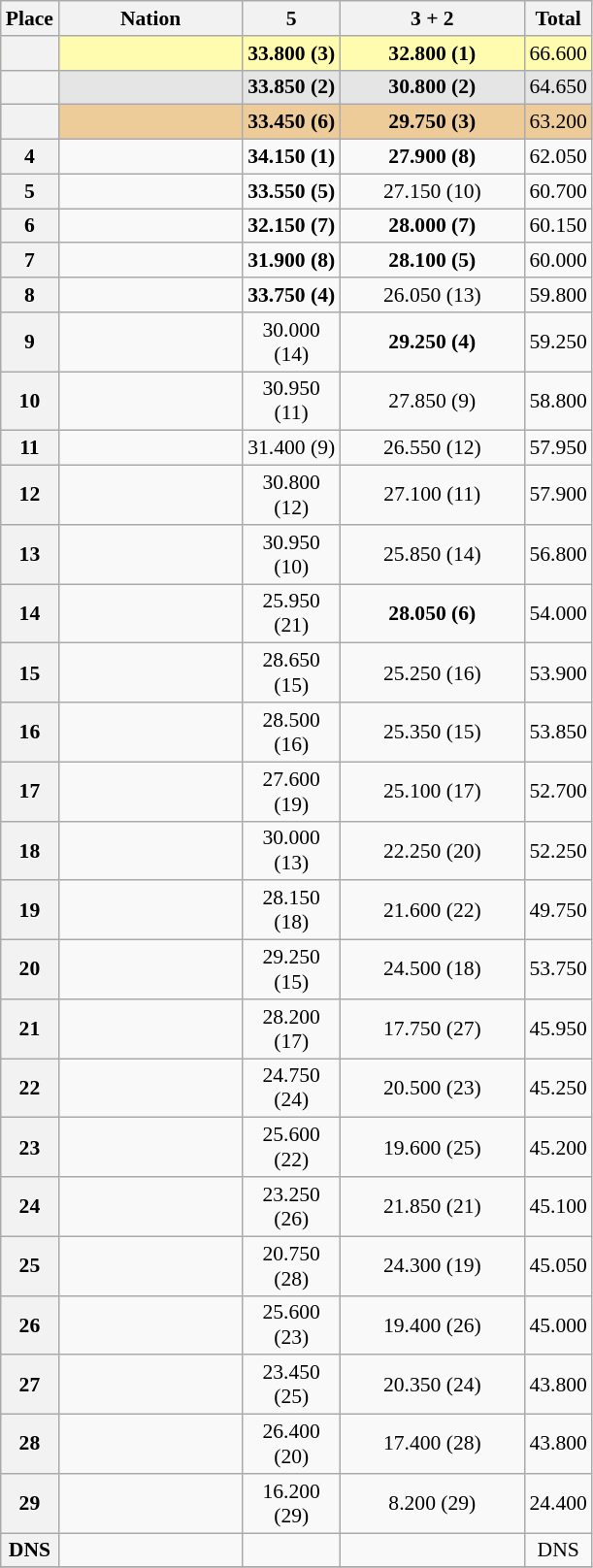<table class="wikitable sortable" style="text-align:center; font-size:90%">
<tr>
<th scope="col" style="width:20px;">Place</th>
<th ! scope="col" style="width:120px;">Nation</th>
<th ! scope="col" style="width:60px;">5 </th>
<th ! scope="col" style="width:120px;">3  + 2 </th>
<th scope=col>Total</th>
</tr>
<tr bgcolor=fffcaf>
<th scope=row></th>
<td align=left></td>
<td><strong>33.800 (3)</strong></td>
<td><strong>32.800 (1)</strong></td>
<td>66.600</td>
</tr>
<tr bgcolor=e5e5e5>
<th scope=row></th>
<td align=left></td>
<td><strong>33.850 (2)</strong></td>
<td><strong>30.800 (2)</strong></td>
<td>64.650</td>
</tr>
<tr bgcolor=eecc99>
<th scope=row></th>
<td align=left></td>
<td><strong>33.450 (6)</strong></td>
<td><strong>29.750 (3)</strong></td>
<td>63.200</td>
</tr>
<tr>
<th scope=row>4</th>
<td align=left></td>
<td><strong>34.150 (1)</strong></td>
<td><strong>27.900 (8)</strong></td>
<td>62.050</td>
</tr>
<tr>
<th scope=row>5</th>
<td align=left></td>
<td><strong>33.550 (5)</strong></td>
<td>27.150 (10)</td>
<td>60.700</td>
</tr>
<tr>
<th scope=row>6</th>
<td align=left></td>
<td><strong>32.150 (7)</strong></td>
<td><strong>28.000 (7)</strong></td>
<td>60.150</td>
</tr>
<tr>
<th scope=row>7</th>
<td align=left></td>
<td><strong>31.900 (8)</strong></td>
<td><strong>28.100 (5)</strong></td>
<td>60.000</td>
</tr>
<tr>
<th scope=row>8</th>
<td align=left></td>
<td><strong>33.750 (4)</strong></td>
<td>26.050 (13)</td>
<td>59.800</td>
</tr>
<tr>
<th scope=row>9</th>
<td align=left></td>
<td>30.000 (14)</td>
<td><strong>29.250 (4)</strong></td>
<td>59.250</td>
</tr>
<tr>
<th scope=row>10</th>
<td align=left></td>
<td>30.950 (11)</td>
<td>27.850 (9)</td>
<td>58.800</td>
</tr>
<tr>
<th scope=row>11</th>
<td align=left></td>
<td>31.400 (9)</td>
<td>26.550 (12)</td>
<td>57.950</td>
</tr>
<tr>
<th scope=row>12</th>
<td align=left></td>
<td>30.800 (12)</td>
<td>27.100 (11)</td>
<td>57.900</td>
</tr>
<tr>
<th scope=row>13</th>
<td align=left></td>
<td>30.950 (10)</td>
<td>25.850 (14)</td>
<td>56.800</td>
</tr>
<tr>
<th scope=row>14</th>
<td align=left></td>
<td>25.950 (21)</td>
<td><strong>28.050 (6)</strong></td>
<td>54.000</td>
</tr>
<tr>
<th scope=row>15</th>
<td align=left></td>
<td>28.650 (15)</td>
<td>25.250 (16)</td>
<td>53.900</td>
</tr>
<tr>
<th scope=row>16</th>
<td align=left></td>
<td>28.500 (16)</td>
<td>25.350 (15)</td>
<td>53.850</td>
</tr>
<tr>
<th scope=row>17</th>
<td align=left></td>
<td>27.600 (19)</td>
<td>25.100 (17)</td>
<td>52.700</td>
</tr>
<tr>
<th scope=row>18</th>
<td align=left></td>
<td>30.000 (13)</td>
<td>22.250 (20)</td>
<td>52.250</td>
</tr>
<tr>
<th scope=row>19</th>
<td align=left></td>
<td>28.150 (18)</td>
<td>21.600 (22)</td>
<td>49.750</td>
</tr>
<tr>
<th scope=row>20</th>
<td align=left></td>
<td>29.250 (15)</td>
<td>24.500 (18)</td>
<td>53.750</td>
</tr>
<tr>
<th scope=row>21</th>
<td align=left></td>
<td>28.200 (17)</td>
<td>17.750 (27)</td>
<td>45.950</td>
</tr>
<tr>
<th scope=row>22</th>
<td align=left></td>
<td>24.750 (24)</td>
<td>20.500 (23)</td>
<td>45.250</td>
</tr>
<tr>
<th scope=row>23</th>
<td align=left></td>
<td>25.600 (22)</td>
<td>19.600 (25)</td>
<td>45.200</td>
</tr>
<tr>
<th scope=row>24</th>
<td align=left></td>
<td>23.250 (26)</td>
<td>21.850 (21)</td>
<td>45.100</td>
</tr>
<tr>
<th scope=row>25</th>
<td align=left></td>
<td>20.750 (28)</td>
<td>24.300 (19)</td>
<td>45.050</td>
</tr>
<tr>
<th scope=row>26</th>
<td align=left></td>
<td>25.600 (23)</td>
<td>19.400 (26)</td>
<td>45.000</td>
</tr>
<tr>
<th scope=row>27</th>
<td align=left></td>
<td>23.450 (25)</td>
<td>20.350 (24)</td>
<td>43.800</td>
</tr>
<tr>
<th scope=row>28</th>
<td align=left></td>
<td>26.400 (20)</td>
<td>17.400 (28)</td>
<td>43.800</td>
</tr>
<tr>
<th scope=row>29</th>
<td align=left></td>
<td>16.200 (29)</td>
<td>8.200 (29)</td>
<td>24.400</td>
</tr>
<tr>
<th scope=row>DNS</th>
<td align=left></td>
<td></td>
<td></td>
<td>DNS</td>
</tr>
<tr>
</tr>
</table>
